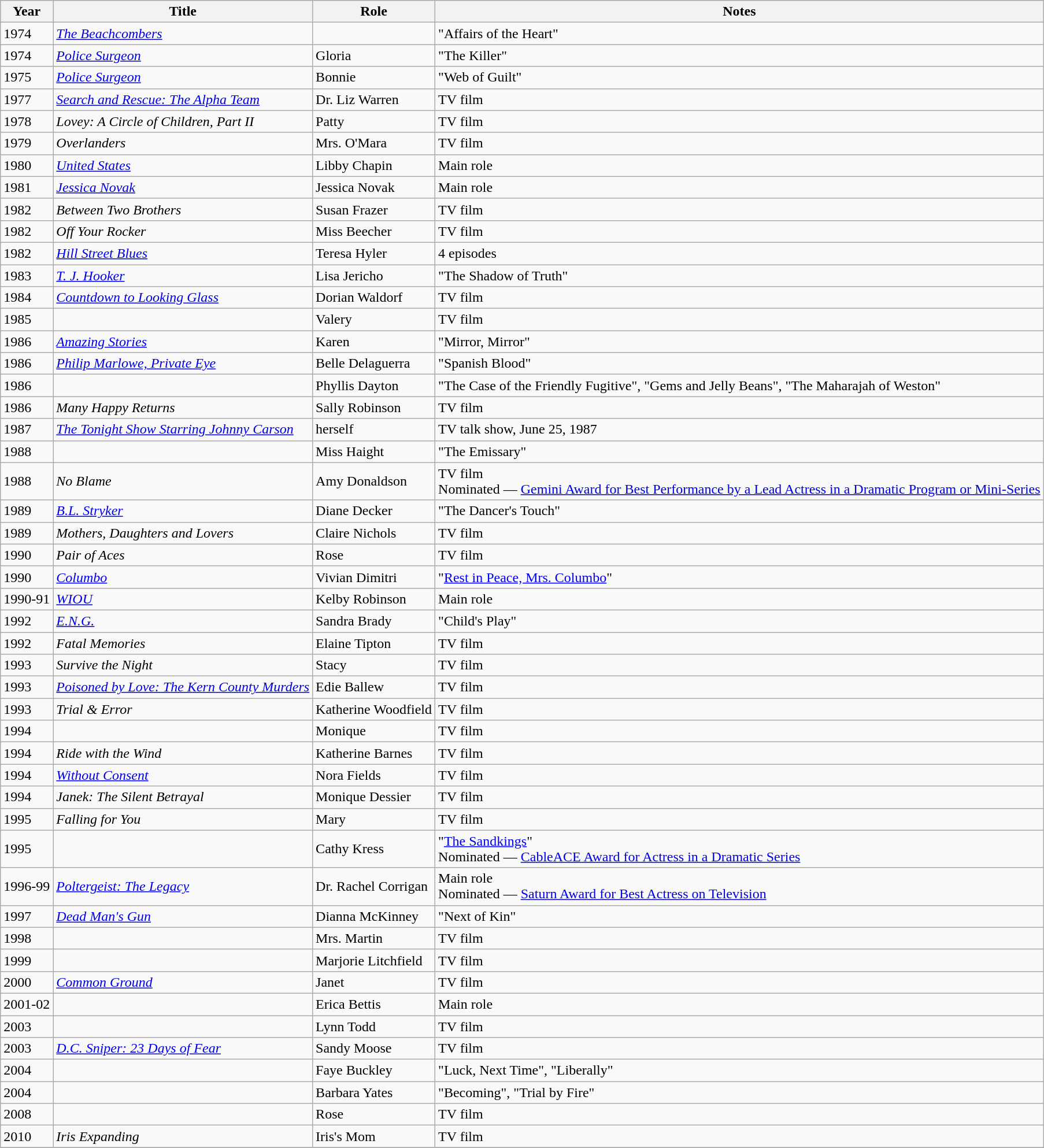<table class="wikitable sortable">
<tr>
<th>Year</th>
<th>Title</th>
<th>Role</th>
<th class="unsortable">Notes</th>
</tr>
<tr>
<td>1974</td>
<td data-sort-value="Beachcombers, The"><em><a href='#'>The Beachcombers</a></em></td>
<td></td>
<td>"Affairs of the Heart"</td>
</tr>
<tr>
<td>1974</td>
<td><em><a href='#'>Police Surgeon</a></em></td>
<td>Gloria</td>
<td>"The Killer"</td>
</tr>
<tr>
<td>1975</td>
<td><em><a href='#'>Police Surgeon</a></em></td>
<td>Bonnie</td>
<td>"Web of Guilt"</td>
</tr>
<tr>
<td>1977</td>
<td><em><a href='#'>Search and Rescue: The Alpha Team</a></em></td>
<td>Dr. Liz Warren</td>
<td>TV film</td>
</tr>
<tr>
<td>1978</td>
<td><em>Lovey: A Circle of Children, Part II</em></td>
<td>Patty</td>
<td>TV film</td>
</tr>
<tr>
<td>1979</td>
<td><em>Overlanders</em></td>
<td>Mrs. O'Mara</td>
<td>TV film</td>
</tr>
<tr>
<td>1980</td>
<td><em><a href='#'>United States</a></em></td>
<td>Libby Chapin</td>
<td>Main role</td>
</tr>
<tr>
<td>1981</td>
<td><em><a href='#'>Jessica Novak</a></em></td>
<td>Jessica Novak</td>
<td>Main role</td>
</tr>
<tr>
<td>1982</td>
<td><em>Between Two Brothers</em></td>
<td>Susan Frazer</td>
<td>TV film</td>
</tr>
<tr>
<td>1982</td>
<td><em>Off Your Rocker</em></td>
<td>Miss Beecher</td>
<td>TV film</td>
</tr>
<tr>
<td>1982</td>
<td><em><a href='#'>Hill Street Blues</a></em></td>
<td>Teresa Hyler</td>
<td>4 episodes</td>
</tr>
<tr>
<td>1983</td>
<td><em><a href='#'>T. J. Hooker</a></em></td>
<td>Lisa Jericho</td>
<td>"The Shadow of Truth"</td>
</tr>
<tr>
<td>1984</td>
<td><em><a href='#'>Countdown to Looking Glass</a></em></td>
<td>Dorian Waldorf</td>
<td>TV film</td>
</tr>
<tr>
<td>1985</td>
<td><em></em></td>
<td>Valery</td>
<td>TV film</td>
</tr>
<tr>
<td>1986</td>
<td><em><a href='#'>Amazing Stories</a></em></td>
<td>Karen</td>
<td>"Mirror, Mirror"</td>
</tr>
<tr>
<td>1986</td>
<td><em><a href='#'>Philip Marlowe, Private Eye</a></em></td>
<td>Belle Delaguerra</td>
<td>"Spanish Blood"</td>
</tr>
<tr>
<td>1986</td>
<td><em></em></td>
<td>Phyllis Dayton</td>
<td>"The Case of the Friendly Fugitive", "Gems and Jelly Beans", "The Maharajah of Weston"</td>
</tr>
<tr>
<td>1986</td>
<td><em>Many Happy Returns</em></td>
<td>Sally Robinson</td>
<td>TV film</td>
</tr>
<tr>
<td>1987</td>
<td data-sort-value="Tonight Show Starring Johnny Carson, The"><em><a href='#'>The Tonight Show Starring Johnny Carson</a></em></td>
<td>herself</td>
<td>TV talk show, June 25, 1987</td>
</tr>
<tr>
<td>1988</td>
<td><em></em></td>
<td>Miss Haight</td>
<td>"The Emissary"</td>
</tr>
<tr>
<td>1988</td>
<td><em>No Blame</em></td>
<td>Amy Donaldson</td>
<td>TV film<br>Nominated — <a href='#'>Gemini Award for Best Performance by a Lead Actress in a Dramatic Program or Mini-Series</a></td>
</tr>
<tr>
<td>1989</td>
<td><em><a href='#'>B.L. Stryker</a></em></td>
<td>Diane Decker</td>
<td>"The Dancer's Touch"</td>
</tr>
<tr>
<td>1989</td>
<td><em>Mothers, Daughters and Lovers</em></td>
<td>Claire Nichols</td>
<td>TV film</td>
</tr>
<tr>
<td>1990</td>
<td><em>Pair of Aces</em></td>
<td>Rose</td>
<td>TV film</td>
</tr>
<tr>
<td>1990</td>
<td><em><a href='#'>Columbo</a></em></td>
<td>Vivian Dimitri</td>
<td>"<a href='#'>Rest in Peace, Mrs. Columbo</a>"</td>
</tr>
<tr>
<td>1990-91</td>
<td><em><a href='#'>WIOU</a></em></td>
<td>Kelby Robinson</td>
<td>Main role</td>
</tr>
<tr>
<td>1992</td>
<td><em><a href='#'>E.N.G.</a></em></td>
<td>Sandra Brady</td>
<td>"Child's Play"</td>
</tr>
<tr>
<td>1992</td>
<td><em>Fatal Memories</em></td>
<td>Elaine Tipton</td>
<td>TV film</td>
</tr>
<tr>
<td>1993</td>
<td><em>Survive the Night</em></td>
<td>Stacy</td>
<td>TV film</td>
</tr>
<tr>
<td>1993</td>
<td><em><a href='#'>Poisoned by Love: The Kern County Murders</a></em></td>
<td>Edie Ballew</td>
<td>TV film</td>
</tr>
<tr>
<td>1993</td>
<td><em>Trial & Error</em></td>
<td>Katherine Woodfield</td>
<td>TV film</td>
</tr>
<tr>
<td>1994</td>
<td><em></em></td>
<td>Monique</td>
<td>TV film</td>
</tr>
<tr>
<td>1994</td>
<td><em>Ride with the Wind</em></td>
<td>Katherine Barnes</td>
<td>TV film</td>
</tr>
<tr>
<td>1994</td>
<td><em><a href='#'>Without Consent</a></em></td>
<td>Nora Fields</td>
<td>TV film</td>
</tr>
<tr>
<td>1994</td>
<td><em>Janek: The Silent Betrayal</em></td>
<td>Monique Dessier</td>
<td>TV film</td>
</tr>
<tr>
<td>1995</td>
<td><em>Falling for You</em></td>
<td>Mary</td>
<td>TV film</td>
</tr>
<tr>
<td>1995</td>
<td><em></em></td>
<td>Cathy Kress</td>
<td>"<a href='#'>The Sandkings</a>"<br>Nominated — <a href='#'>CableACE Award for Actress in a Dramatic Series</a></td>
</tr>
<tr>
<td>1996-99</td>
<td><em><a href='#'>Poltergeist: The Legacy</a></em></td>
<td>Dr. Rachel Corrigan</td>
<td>Main role<br>Nominated — <a href='#'>Saturn Award for Best Actress on Television</a></td>
</tr>
<tr>
<td>1997</td>
<td><em><a href='#'>Dead Man's Gun</a></em></td>
<td>Dianna McKinney</td>
<td>"Next of Kin"</td>
</tr>
<tr>
<td>1998</td>
<td><em></em></td>
<td>Mrs. Martin</td>
<td>TV film</td>
</tr>
<tr>
<td>1999</td>
<td><em></em></td>
<td>Marjorie Litchfield</td>
<td>TV film</td>
</tr>
<tr>
<td>2000</td>
<td><em><a href='#'>Common Ground</a></em></td>
<td>Janet</td>
<td>TV film</td>
</tr>
<tr>
<td>2001-02</td>
<td><em></em></td>
<td>Erica Bettis</td>
<td>Main role</td>
</tr>
<tr>
<td>2003</td>
<td><em></em></td>
<td>Lynn Todd</td>
<td>TV film</td>
</tr>
<tr>
<td>2003</td>
<td><em><a href='#'>D.C. Sniper: 23 Days of Fear</a></em></td>
<td>Sandy Moose</td>
<td>TV film</td>
</tr>
<tr>
<td>2004</td>
<td><em></em></td>
<td>Faye Buckley</td>
<td>"Luck, Next Time", "Liberally"</td>
</tr>
<tr>
<td>2004</td>
<td><em></em></td>
<td>Barbara Yates</td>
<td>"Becoming", "Trial by Fire"</td>
</tr>
<tr>
<td>2008</td>
<td><em></em></td>
<td>Rose</td>
<td>TV film</td>
</tr>
<tr>
<td>2010</td>
<td><em>Iris Expanding</em></td>
<td>Iris's Mom</td>
<td>TV film</td>
</tr>
<tr>
</tr>
</table>
